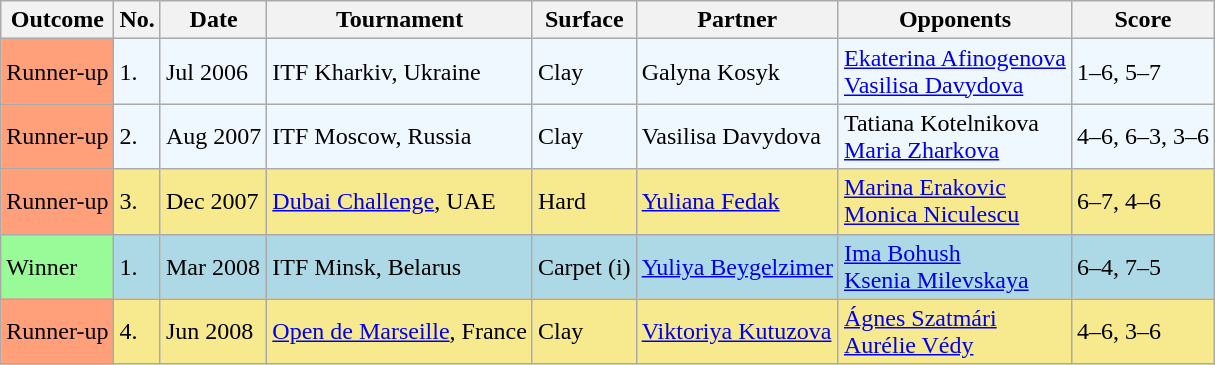<table class="sortable wikitable">
<tr>
<th>Outcome</th>
<th>No.</th>
<th>Date</th>
<th>Tournament</th>
<th>Surface</th>
<th>Partner</th>
<th>Opponents</th>
<th class="unsortable">Score</th>
</tr>
<tr style="background:#f0f8ff;">
<td bgcolor="FFA07A">Runner-up</td>
<td>1.</td>
<td>Jul 2006</td>
<td>ITF Kharkiv, Ukraine</td>
<td>Clay</td>
<td> Galyna Kosyk</td>
<td> <a href='#'>Ekaterina Afinogenova</a> <br>  <a href='#'>Vasilisa Davydova</a></td>
<td>1–6, 5–7</td>
</tr>
<tr style="background:#f0f8ff;">
<td bgcolor="FFA07A">Runner-up</td>
<td>2.</td>
<td>Aug 2007</td>
<td>ITF Moscow, Russia</td>
<td>Clay</td>
<td> Vasilisa Davydova</td>
<td> Tatiana Kotelnikova <br>  <a href='#'>Maria Zharkova</a></td>
<td>4–6, 6–3, 3–6</td>
</tr>
<tr style="background:#f7e98e;">
<td bgcolor="FFA07A">Runner-up</td>
<td>3.</td>
<td>Dec 2007</td>
<td><a href='#'>Dubai Challenge</a>, UAE</td>
<td>Hard</td>
<td> <a href='#'>Yuliana Fedak</a></td>
<td> <a href='#'>Marina Erakovic</a> <br>  <a href='#'>Monica Niculescu</a></td>
<td>6–7, 4–6</td>
</tr>
<tr style="background:lightblue;">
<td bgcolor="98FB98">Winner</td>
<td>1.</td>
<td>Mar 2008</td>
<td>ITF Minsk, Belarus</td>
<td>Carpet (i)</td>
<td> <a href='#'>Yuliya Beygelzimer</a></td>
<td> <a href='#'>Ima Bohush</a> <br>  <a href='#'>Ksenia Milevskaya</a></td>
<td>6–4, 7–5</td>
</tr>
<tr style="background:#f7e98e;">
<td bgcolor="FFA07A">Runner-up</td>
<td>4.</td>
<td>Jun 2008</td>
<td><a href='#'>Open de Marseille</a>, France</td>
<td>Clay</td>
<td> <a href='#'>Viktoriya Kutuzova</a></td>
<td> <a href='#'>Ágnes Szatmári</a> <br>  <a href='#'>Aurélie Védy</a></td>
<td>4–6, 3–6</td>
</tr>
</table>
